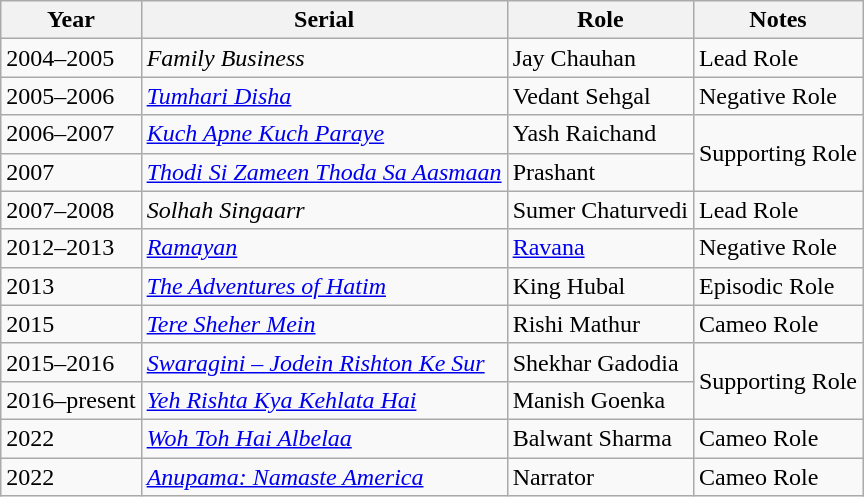<table class="wikitable sortable">
<tr>
<th>Year</th>
<th>Serial</th>
<th>Role</th>
<th>Notes</th>
</tr>
<tr>
<td>2004–2005</td>
<td><em>Family Business</em></td>
<td>Jay Chauhan</td>
<td>Lead Role</td>
</tr>
<tr>
<td>2005–2006</td>
<td><em><a href='#'>Tumhari Disha</a></em></td>
<td>Vedant Sehgal</td>
<td>Negative Role</td>
</tr>
<tr>
<td>2006–2007</td>
<td><em><a href='#'>Kuch Apne Kuch Paraye</a></em></td>
<td>Yash Raichand</td>
<td rowspan = "2">Supporting Role</td>
</tr>
<tr>
<td>2007</td>
<td><em><a href='#'>Thodi Si Zameen Thoda Sa Aasmaan</a></em></td>
<td>Prashant</td>
</tr>
<tr>
<td>2007–2008</td>
<td><em>Solhah Singaarr</em></td>
<td>Sumer Chaturvedi</td>
<td>Lead Role</td>
</tr>
<tr>
<td>2012–2013</td>
<td><em><a href='#'>Ramayan</a></em></td>
<td><a href='#'>Ravana</a></td>
<td>Negative Role</td>
</tr>
<tr>
<td>2013</td>
<td><em><a href='#'>The Adventures of Hatim</a></em></td>
<td>King Hubal</td>
<td>Episodic Role</td>
</tr>
<tr>
<td>2015</td>
<td><em><a href='#'>Tere Sheher Mein</a></em></td>
<td>Rishi Mathur</td>
<td>Cameo Role</td>
</tr>
<tr>
<td>2015–2016</td>
<td><em><a href='#'>Swaragini – Jodein Rishton Ke Sur</a></em></td>
<td>Shekhar Gadodia</td>
<td rowspan = "2">Supporting Role</td>
</tr>
<tr>
<td>2016–present</td>
<td><em><a href='#'>Yeh Rishta Kya Kehlata Hai</a></em></td>
<td>Manish Goenka</td>
</tr>
<tr>
<td>2022</td>
<td><em><a href='#'>Woh Toh Hai Albelaa</a></em></td>
<td>Balwant Sharma</td>
<td>Cameo Role</td>
</tr>
<tr>
<td>2022</td>
<td><em><a href='#'>Anupama: Namaste America</a></em></td>
<td>Narrator</td>
<td>Cameo Role</td>
</tr>
</table>
